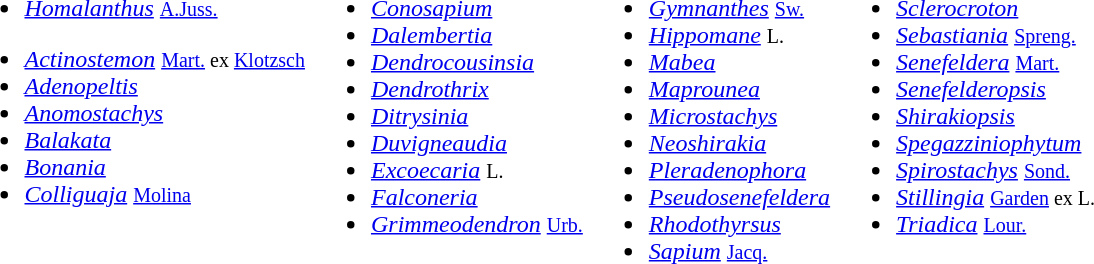<table>
<tr valign=top>
<td><br><ul><li><em><a href='#'>Homalanthus</a></em> <small><a href='#'>A.Juss.</a></small></li></ul><ul><li><em><a href='#'>Actinostemon</a></em> <small><a href='#'>Mart.</a> ex <a href='#'>Klotzsch</a></small></li><li><em><a href='#'>Adenopeltis</a></em></li><li><em><a href='#'>Anomostachys</a></em></li><li><em><a href='#'>Balakata</a></em></li><li><em><a href='#'>Bonania</a></em></li><li><em><a href='#'>Colliguaja</a></em> <small><a href='#'>Molina</a></small></li></ul></td>
<td><br><ul><li><em><a href='#'>Conosapium</a></em></li><li><em><a href='#'>Dalembertia</a></em></li><li><em><a href='#'>Dendrocousinsia</a></em></li><li><em><a href='#'>Dendrothrix</a></em></li><li><em><a href='#'>Ditrysinia</a></em></li><li><em><a href='#'>Duvigneaudia</a></em></li><li><em><a href='#'>Excoecaria</a></em> <small>L.</small></li><li><em><a href='#'>Falconeria</a></em></li><li><em><a href='#'>Grimmeodendron</a></em> <small><a href='#'>Urb.</a></small></li></ul></td>
<td><br><ul><li><em><a href='#'>Gymnanthes</a></em> <small><a href='#'>Sw.</a></small></li><li><em><a href='#'>Hippomane</a></em> <small>L.</small></li><li><em><a href='#'>Mabea</a></em></li><li><em><a href='#'>Maprounea</a></em></li><li><em><a href='#'>Microstachys</a></em></li><li><em><a href='#'>Neoshirakia</a></em></li><li><em><a href='#'>Pleradenophora</a></em></li><li><em><a href='#'>Pseudosenefeldera</a></em></li><li><em><a href='#'>Rhodothyrsus</a></em></li><li><em><a href='#'>Sapium</a></em> <small><a href='#'>Jacq.</a></small></li></ul></td>
<td><br><ul><li><em><a href='#'>Sclerocroton</a></em></li><li><em><a href='#'>Sebastiania</a></em> <small><a href='#'>Spreng.</a></small></li><li><em><a href='#'>Senefeldera</a></em> <small><a href='#'>Mart.</a></small></li><li><em><a href='#'>Senefelderopsis</a></em></li><li><em><a href='#'>Shirakiopsis</a></em></li><li><em><a href='#'>Spegazziniophytum</a></em></li><li><em><a href='#'>Spirostachys</a></em> <small><a href='#'>Sond.</a></small></li><li><em><a href='#'>Stillingia</a></em> <small><a href='#'>Garden</a> ex L.</small></li><li><em><a href='#'>Triadica</a></em> <small><a href='#'>Lour.</a></small></li></ul></td>
</tr>
</table>
